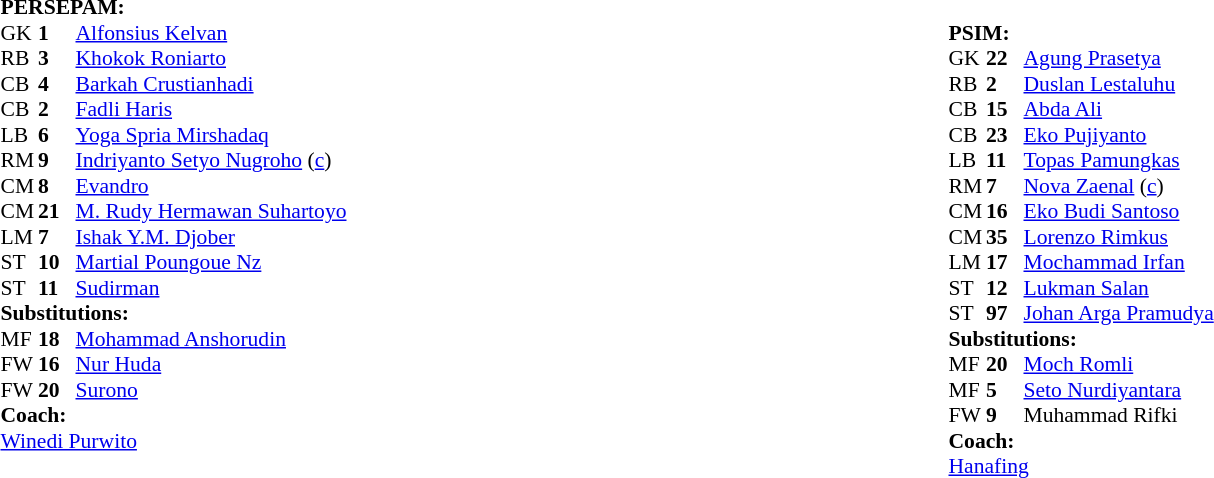<table width="100%">
<tr>
<td valign="top" width="40%"><br><table style="font-size: 90%" cellspacing="0" cellpadding="0">
<tr>
<td colspan=4><strong>PERSEPAM:</strong></td>
</tr>
<tr>
<th width=25></th>
<th width=25></th>
</tr>
<tr>
<td>GK</td>
<td><strong>1</strong></td>
<td><a href='#'>Alfonsius Kelvan</a></td>
</tr>
<tr>
<td>RB</td>
<td><strong>3</strong></td>
<td><a href='#'>Khokok Roniarto</a></td>
</tr>
<tr>
<td>CB</td>
<td><strong>4</strong></td>
<td><a href='#'>Barkah Crustianhadi</a></td>
</tr>
<tr>
<td>CB</td>
<td><strong>2</strong></td>
<td><a href='#'>Fadli Haris</a></td>
<td></td>
<td></td>
</tr>
<tr>
<td>LB</td>
<td><strong>6</strong></td>
<td><a href='#'>Yoga Spria Mirshadaq</a></td>
</tr>
<tr>
<td>RM</td>
<td><strong>9</strong></td>
<td><a href='#'>Indriyanto Setyo Nugroho</a> (<a href='#'>c</a>)</td>
<td></td>
<td></td>
</tr>
<tr>
<td>CM</td>
<td><strong>8</strong></td>
<td> <a href='#'>Evandro</a></td>
</tr>
<tr>
<td>CM</td>
<td><strong>21</strong></td>
<td><a href='#'>M. Rudy Hermawan Suhartoyo</a></td>
<td></td>
<td></td>
</tr>
<tr>
<td>LM</td>
<td><strong>7</strong></td>
<td><a href='#'>Ishak Y.M. Djober</a></td>
</tr>
<tr>
<td>ST</td>
<td><strong>10</strong></td>
<td> <a href='#'>Martial Poungoue Nz</a></td>
</tr>
<tr>
<td>ST</td>
<td><strong>11</strong></td>
<td><a href='#'>Sudirman</a></td>
</tr>
<tr>
<td colspan=3><strong>Substitutions:</strong></td>
</tr>
<tr>
<td>MF</td>
<td><strong>18</strong></td>
<td><a href='#'>Mohammad Anshorudin</a></td>
<td></td>
<td></td>
</tr>
<tr>
<td>FW</td>
<td><strong>16</strong></td>
<td><a href='#'>Nur Huda</a></td>
<td></td>
<td></td>
</tr>
<tr>
<td>FW</td>
<td><strong>20</strong></td>
<td><a href='#'>Surono</a></td>
<td></td>
<td></td>
</tr>
<tr>
<td colspan=3><strong>Coach:</strong></td>
</tr>
<tr>
<td colspan=3> <a href='#'>Winedi Purwito</a></td>
</tr>
</table>
</td>
<td valign="top"></td>
<td valign="top" width="50%"><br><table style="font-size: 90%" cellspacing="0" cellpadding="0">
<tr>
<td colspan=4><br><strong>PSIM:</strong></td>
</tr>
<tr>
<th width=25></th>
<th width=25></th>
</tr>
<tr>
<td>GK</td>
<td><strong>22</strong></td>
<td><a href='#'>Agung Prasetya</a></td>
<td></td>
</tr>
<tr>
<td>RB</td>
<td><strong>2</strong></td>
<td><a href='#'>Duslan Lestaluhu</a></td>
<td></td>
</tr>
<tr>
<td>CB</td>
<td><strong>15</strong></td>
<td><a href='#'>Abda Ali</a></td>
</tr>
<tr>
<td>CB</td>
<td><strong>23</strong></td>
<td><a href='#'>Eko Pujiyanto</a></td>
</tr>
<tr>
<td>LB</td>
<td><strong>11</strong></td>
<td><a href='#'>Topas Pamungkas</a></td>
</tr>
<tr>
<td>RM</td>
<td><strong>7</strong></td>
<td><a href='#'>Nova Zaenal</a> (<a href='#'>c</a>)</td>
</tr>
<tr>
<td>CM</td>
<td><strong>16</strong></td>
<td><a href='#'>Eko Budi Santoso</a></td>
<td></td>
</tr>
<tr>
<td>CM</td>
<td><strong>35</strong></td>
<td> <a href='#'>Lorenzo Rimkus</a></td>
<td></td>
<td></td>
</tr>
<tr>
<td>LM</td>
<td><strong>17</strong></td>
<td><a href='#'>Mochammad Irfan</a></td>
</tr>
<tr>
<td>ST</td>
<td><strong>12</strong></td>
<td><a href='#'>Lukman Salan</a></td>
<td></td>
<td></td>
</tr>
<tr>
<td>ST</td>
<td><strong>97</strong></td>
<td><a href='#'>Johan Arga Pramudya</a></td>
<td></td>
<td></td>
</tr>
<tr>
<td colspan=3><strong>Substitutions:</strong></td>
</tr>
<tr>
<td>MF</td>
<td><strong>20</strong></td>
<td><a href='#'>Moch Romli</a></td>
<td></td>
<td></td>
</tr>
<tr>
<td>MF</td>
<td><strong>5</strong></td>
<td><a href='#'>Seto Nurdiyantara</a></td>
<td></td>
<td></td>
</tr>
<tr>
<td>FW</td>
<td><strong>9</strong></td>
<td>Muhammad Rifki</td>
<td></td>
<td></td>
</tr>
<tr>
<td colspan=3><strong>Coach:</strong></td>
</tr>
<tr>
<td colspan=3><a href='#'>Hanafing</a></td>
</tr>
</table>
</td>
</tr>
</table>
